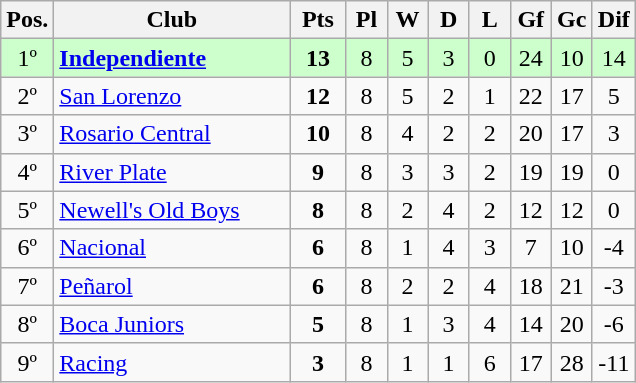<table class= "wikitable">
<tr>
<th width=20px>Pos.</th>
<th width=150px>Club</th>
<th width=30px>Pts</th>
<th width=20px>Pl</th>
<th width=20px>W</th>
<th width=20px>D</th>
<th width=20px>L</th>
<th width=20px>Gf</th>
<th width=20px>Gc</th>
<th width=20px>Dif</th>
</tr>
<tr align=center bgcolor= #ccffcc>
<td>1º</td>
<td align=left> <strong><a href='#'>Independiente</a></strong></td>
<td><strong>13</strong></td>
<td>8</td>
<td>5</td>
<td>3</td>
<td>0</td>
<td>24</td>
<td>10</td>
<td>14</td>
</tr>
<tr align=center>
<td>2º</td>
<td align=left> <a href='#'>San Lorenzo</a></td>
<td><strong>12</strong></td>
<td>8</td>
<td>5</td>
<td>2</td>
<td>1</td>
<td>22</td>
<td>17</td>
<td>5</td>
</tr>
<tr align=center>
<td>3º</td>
<td align=left> <a href='#'>Rosario Central</a></td>
<td><strong>10</strong></td>
<td>8</td>
<td>4</td>
<td>2</td>
<td>2</td>
<td>20</td>
<td>17</td>
<td>3</td>
</tr>
<tr align=center>
<td>4º</td>
<td align=left> <a href='#'>River Plate</a></td>
<td><strong>9</strong></td>
<td>8</td>
<td>3</td>
<td>3</td>
<td>2</td>
<td>19</td>
<td>19</td>
<td>0</td>
</tr>
<tr align=center>
<td>5º</td>
<td align=left> <a href='#'>Newell's Old Boys</a></td>
<td><strong>8</strong></td>
<td>8</td>
<td>2</td>
<td>4</td>
<td>2</td>
<td>12</td>
<td>12</td>
<td>0</td>
</tr>
<tr align=center>
<td>6º</td>
<td align=left> <a href='#'>Nacional</a></td>
<td><strong>6</strong></td>
<td>8</td>
<td>1</td>
<td>4</td>
<td>3</td>
<td>7</td>
<td>10</td>
<td>-4</td>
</tr>
<tr align=center>
<td>7º</td>
<td align=left> <a href='#'>Peñarol</a></td>
<td><strong>6</strong></td>
<td>8</td>
<td>2</td>
<td>2</td>
<td>4</td>
<td>18</td>
<td>21</td>
<td>-3</td>
</tr>
<tr align=center>
<td>8º</td>
<td align=left> <a href='#'>Boca Juniors</a></td>
<td><strong>5</strong></td>
<td>8</td>
<td>1</td>
<td>3</td>
<td>4</td>
<td>14</td>
<td>20</td>
<td>-6</td>
</tr>
<tr align=center>
<td>9º</td>
<td align=left> <a href='#'>Racing</a></td>
<td><strong>3</strong></td>
<td>8</td>
<td>1</td>
<td>1</td>
<td>6</td>
<td>17</td>
<td>28</td>
<td>-11</td>
</tr>
</table>
